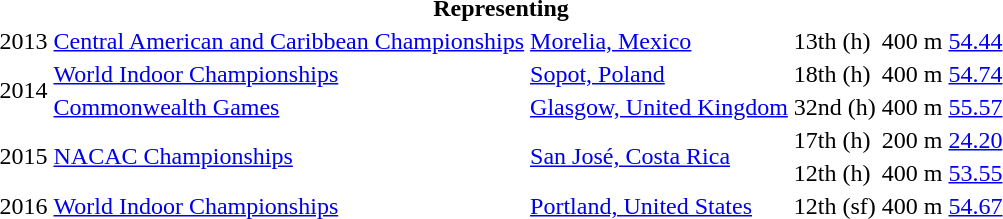<table>
<tr>
<th colspan="6">Representing </th>
</tr>
<tr>
<td>2013</td>
<td><a href='#'>Central American and Caribbean Championships</a></td>
<td><a href='#'>Morelia, Mexico</a></td>
<td>13th (h)</td>
<td>400 m</td>
<td><a href='#'>54.44</a></td>
</tr>
<tr>
<td rowspan=2>2014</td>
<td><a href='#'>World Indoor Championships</a></td>
<td><a href='#'>Sopot, Poland</a></td>
<td>18th (h)</td>
<td>400 m</td>
<td><a href='#'>54.74</a></td>
</tr>
<tr>
<td><a href='#'>Commonwealth Games</a></td>
<td><a href='#'>Glasgow, United Kingdom</a></td>
<td>32nd (h)</td>
<td>400 m</td>
<td><a href='#'>55.57</a></td>
</tr>
<tr>
<td rowspan=2>2015</td>
<td rowspan=2><a href='#'>NACAC Championships</a></td>
<td rowspan=2><a href='#'>San José, Costa Rica</a></td>
<td>17th (h)</td>
<td>200 m</td>
<td><a href='#'>24.20</a></td>
</tr>
<tr>
<td>12th (h)</td>
<td>400 m</td>
<td><a href='#'>53.55</a></td>
</tr>
<tr>
<td>2016</td>
<td><a href='#'>World Indoor Championships</a></td>
<td><a href='#'>Portland, United States</a></td>
<td>12th (sf)</td>
<td>400 m</td>
<td><a href='#'>54.67</a></td>
</tr>
</table>
